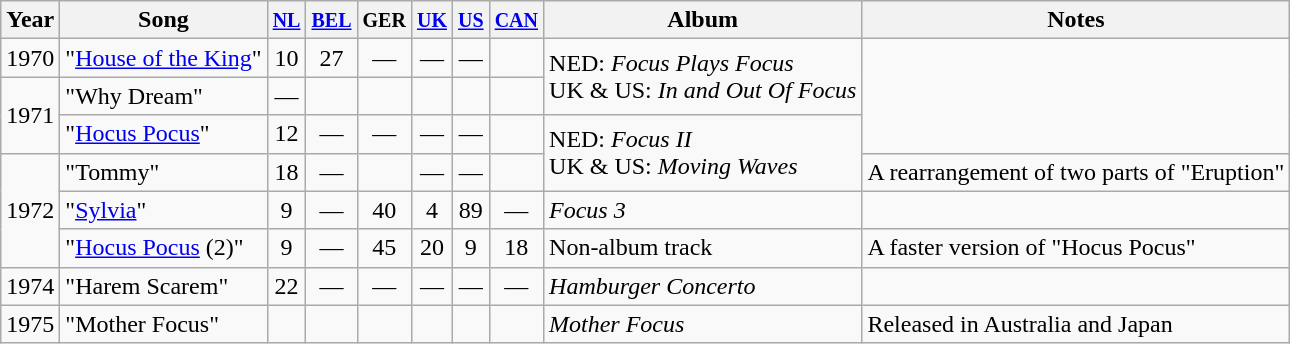<table class="wikitable">
<tr>
<th>Year</th>
<th>Song</th>
<th><a href='#'><small>NL</small></a></th>
<th><a href='#'><small>BEL</small></a></th>
<th><small>GER</small></th>
<th><a href='#'><small>UK</small></a></th>
<th><a href='#'><small>US</small></a></th>
<th><a href='#'><small>CAN</small></a></th>
<th>Album</th>
<th>Notes</th>
</tr>
<tr>
<td>1970</td>
<td>"<a href='#'>House of the King</a>"</td>
<td style="text-align:center;">10</td>
<td style="text-align:center;">27</td>
<td style="text-align:center;">—</td>
<td style="text-align:center;">—</td>
<td style="text-align:center;">—</td>
<td></td>
<td align="left" rowspan="2">NED: <em>Focus Plays Focus</em><br>UK & US: <em>In and Out Of Focus</em></td>
</tr>
<tr>
<td rowspan="2">1971</td>
<td>"Why Dream"</td>
<td style="text-align:center;">—</td>
<td></td>
<td></td>
<td></td>
<td></td>
</tr>
<tr>
<td>"<a href='#'>Hocus Pocus</a>"</td>
<td style="text-align:center;">12</td>
<td style="text-align:center;">—</td>
<td style="text-align:center;">—</td>
<td style="text-align:center;">—</td>
<td style="text-align:center;">—</td>
<td></td>
<td align="left" rowspan="2">NED: <em>Focus II</em><br>UK & US: <em>Moving Waves</em></td>
</tr>
<tr>
<td rowspan="3">1972</td>
<td>"Tommy"</td>
<td style="text-align:center;">18</td>
<td style="text-align:center;">—</td>
<td></td>
<td style="text-align:center;">—</td>
<td style="text-align:center;">—</td>
<td></td>
<td>A rearrangement of two parts of "Eruption"</td>
</tr>
<tr>
<td>"<a href='#'>Sylvia</a>"</td>
<td style="text-align:center;">9</td>
<td style="text-align:center;">—</td>
<td style="text-align:center;">40</td>
<td style="text-align:center;">4</td>
<td style="text-align:center;">89</td>
<td style="text-align:center;">—</td>
<td><em>Focus 3</em></td>
</tr>
<tr>
<td>"<a href='#'>Hocus Pocus</a> (2)"</td>
<td style="text-align:center;">9</td>
<td style="text-align:center;">—</td>
<td style="text-align:center;">45</td>
<td style="text-align:center;">20</td>
<td style="text-align:center;">9</td>
<td style="text-align:center;">18</td>
<td align="left">Non-album track</td>
<td>A faster version of "Hocus Pocus"</td>
</tr>
<tr>
<td>1974</td>
<td>"Harem Scarem"</td>
<td style="text-align:center;">22</td>
<td style="text-align:center;">—</td>
<td style="text-align:center;">—</td>
<td style="text-align:center;">—</td>
<td style="text-align:center;">—</td>
<td style="text-align:center;">—</td>
<td><em>Hamburger Concerto</em></td>
</tr>
<tr>
<td>1975</td>
<td>"Mother Focus"</td>
<td></td>
<td></td>
<td></td>
<td></td>
<td></td>
<td></td>
<td><em>Mother Focus</em></td>
<td>Released in Australia and Japan</td>
</tr>
</table>
